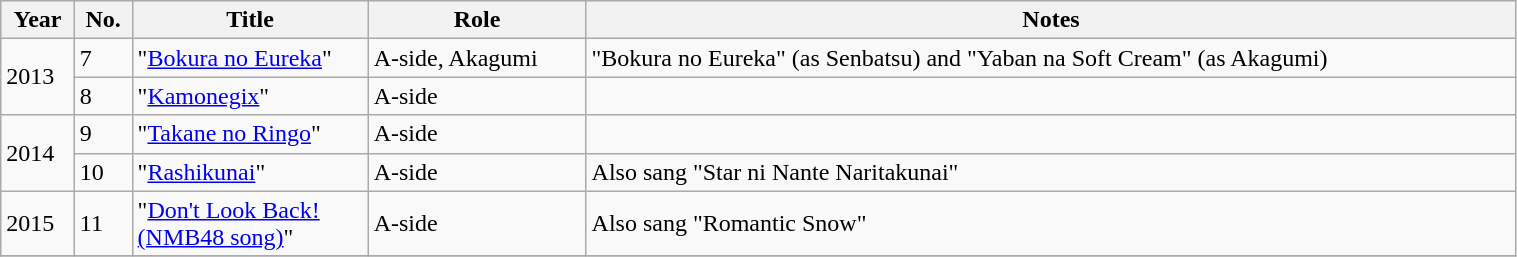<table class="wikitable" width=80%>
<tr>
<th>Year</th>
<th data-sort-type="number">No. </th>
<th style="width:150px;">Title </th>
<th>Role </th>
<th class="unsortable">Notes </th>
</tr>
<tr>
<td rowspan='2'>2013</td>
<td>7</td>
<td>"<a href='#'>Bokura no Eureka</a>"</td>
<td>A-side, Akagumi</td>
<td>"Bokura no Eureka" (as Senbatsu) and "Yaban na Soft Cream" (as Akagumi)</td>
</tr>
<tr>
<td>8</td>
<td>"<a href='#'>Kamonegix</a>"</td>
<td>A-side</td>
<td></td>
</tr>
<tr>
<td rowspan='2'>2014</td>
<td>9</td>
<td>"<a href='#'>Takane no Ringo</a>"</td>
<td>A-side</td>
<td></td>
</tr>
<tr>
<td>10</td>
<td>"<a href='#'>Rashikunai</a>"</td>
<td>A-side</td>
<td>Also sang "Star ni Nante Naritakunai"</td>
</tr>
<tr>
<td rowspan='1'>2015</td>
<td>11</td>
<td>"<a href='#'>Don't Look Back! (NMB48 song)</a>"</td>
<td>A-side</td>
<td>Also sang "Romantic Snow"</td>
</tr>
<tr>
</tr>
</table>
